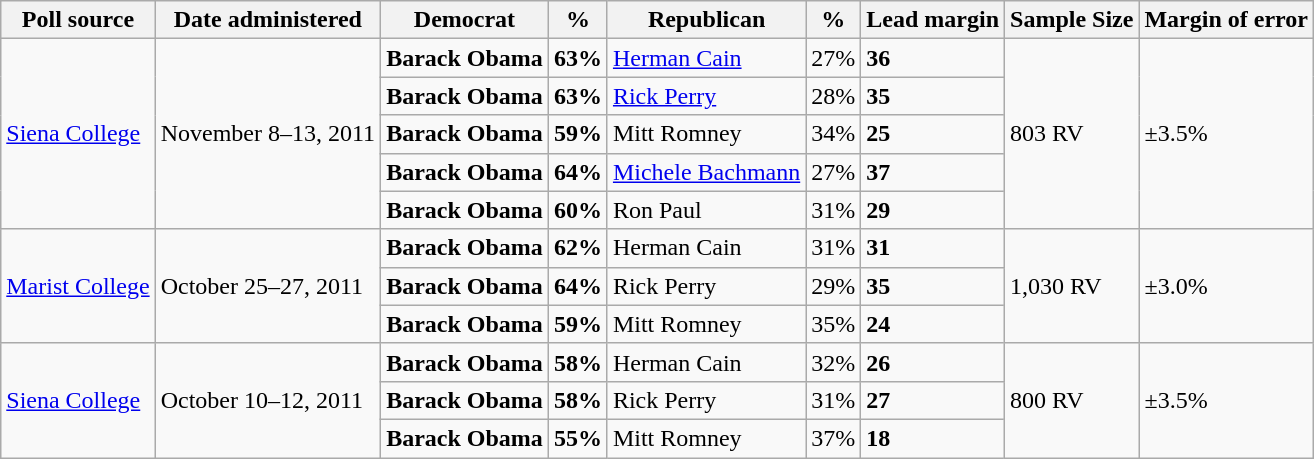<table class="wikitable">
<tr valign=bottom>
<th>Poll source</th>
<th>Date administered</th>
<th>Democrat</th>
<th>%</th>
<th>Republican</th>
<th>%</th>
<th>Lead margin</th>
<th>Sample Size</th>
<th>Margin of error</th>
</tr>
<tr>
<td rowspan=5><a href='#'>Siena College</a></td>
<td rowspan=5>November 8–13, 2011</td>
<td><strong>Barack Obama</strong></td>
<td><strong>63%</strong></td>
<td><a href='#'>Herman Cain</a></td>
<td>27%</td>
<td><strong>36</strong></td>
<td rowspan=5>803 RV</td>
<td rowspan=5>±3.5%</td>
</tr>
<tr>
<td><strong>Barack Obama</strong></td>
<td><strong>63%</strong></td>
<td><a href='#'>Rick Perry</a></td>
<td>28%</td>
<td><strong>35</strong></td>
</tr>
<tr>
<td><strong>Barack Obama</strong></td>
<td><strong>59%</strong></td>
<td>Mitt Romney</td>
<td>34%</td>
<td><strong>25</strong></td>
</tr>
<tr>
<td><strong>Barack Obama</strong></td>
<td><strong>64%</strong></td>
<td><a href='#'>Michele Bachmann</a></td>
<td>27%</td>
<td><strong>37</strong></td>
</tr>
<tr>
<td><strong>Barack Obama</strong></td>
<td><strong>60%</strong></td>
<td>Ron Paul</td>
<td>31%</td>
<td><strong>29</strong></td>
</tr>
<tr>
<td rowspan=3><a href='#'>Marist College</a></td>
<td rowspan=3>October 25–27, 2011</td>
<td><strong>Barack Obama</strong></td>
<td><strong>62%</strong></td>
<td>Herman Cain</td>
<td>31%</td>
<td><strong>31</strong></td>
<td rowspan=3>1,030 RV</td>
<td rowspan=3>±3.0%</td>
</tr>
<tr>
<td><strong>Barack Obama</strong></td>
<td><strong>64%</strong></td>
<td>Rick Perry</td>
<td>29%</td>
<td><strong>35</strong></td>
</tr>
<tr>
<td><strong>Barack Obama</strong></td>
<td><strong>59%</strong></td>
<td>Mitt Romney</td>
<td>35%</td>
<td><strong>24</strong></td>
</tr>
<tr>
<td rowspan=3><a href='#'>Siena College</a></td>
<td rowspan=3>October 10–12, 2011</td>
<td><strong>Barack Obama</strong></td>
<td><strong>58%</strong></td>
<td>Herman Cain</td>
<td>32%</td>
<td><strong>26</strong></td>
<td rowspan=3>800 RV</td>
<td rowspan=3>±3.5%</td>
</tr>
<tr>
<td><strong>Barack Obama</strong></td>
<td><strong>58%</strong></td>
<td>Rick Perry</td>
<td>31%</td>
<td><strong>27</strong></td>
</tr>
<tr>
<td><strong>Barack Obama</strong></td>
<td><strong>55%</strong></td>
<td>Mitt Romney</td>
<td>37%</td>
<td><strong>18</strong></td>
</tr>
</table>
